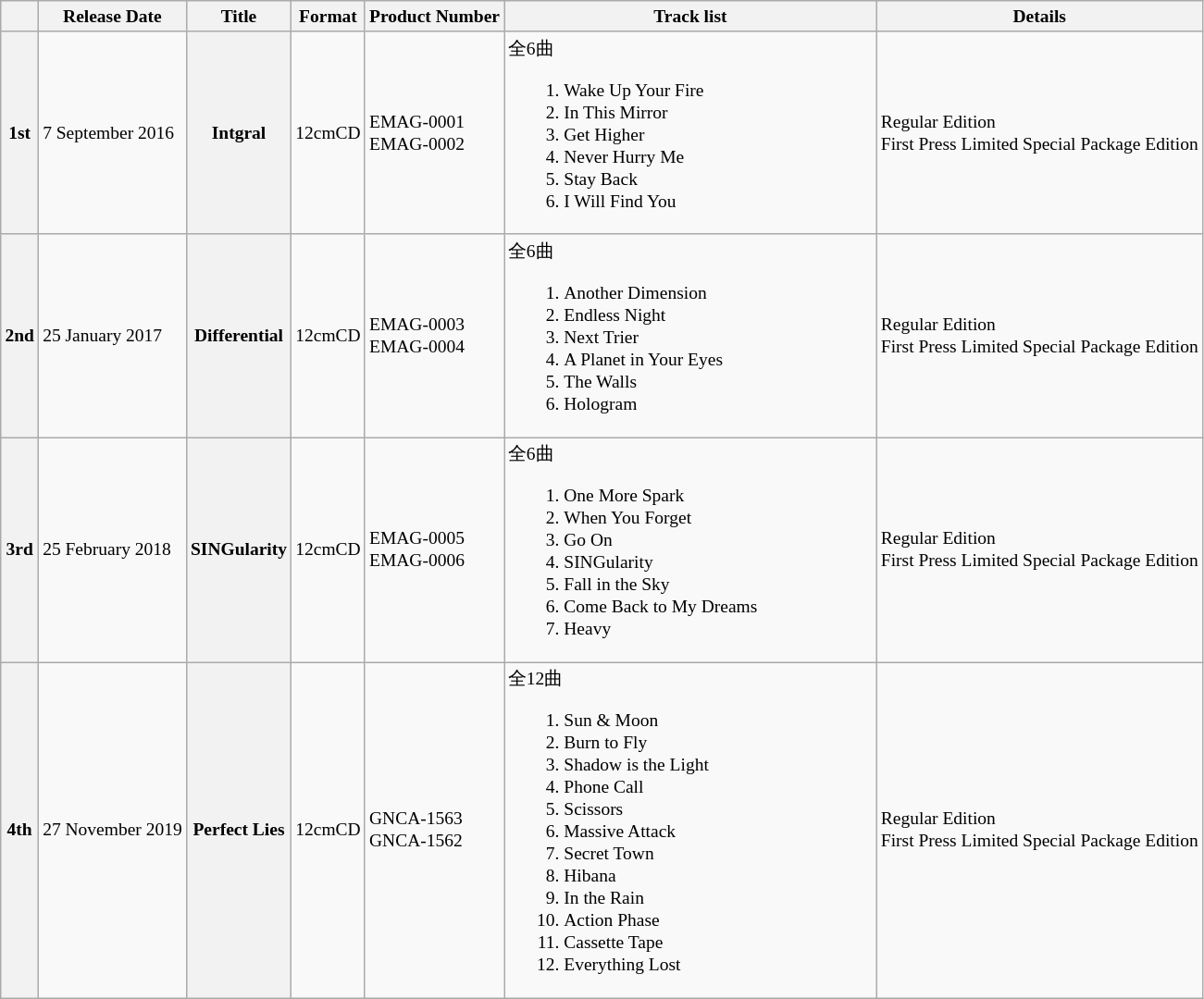<table class="wikitable" style="font-size:small">
<tr>
<th> </th>
<th>Release Date</th>
<th>Title</th>
<th>Format</th>
<th>Product Number</th>
<th style="width:31%">Track list</th>
<th>Details</th>
</tr>
<tr>
<th>1st</th>
<td>7 September 2016</td>
<th><strong>Intgral</strong></th>
<td>12cmCD</td>
<td>EMAG-0001<br>EMAG-0002</td>
<td>全6曲<br><ol><li>Wake Up Your Fire</li><li>In This Mirror</li><li>Get Higher</li><li>Never Hurry Me</li><li>Stay Back</li><li>I Will Find You</li></ol></td>
<td>Regular Edition<br>First Press Limited Special Package Edition</td>
</tr>
<tr>
<th>2nd</th>
<td>25 January 2017</td>
<th><strong>Differential</strong></th>
<td>12cmCD</td>
<td>EMAG-0003<br>EMAG-0004</td>
<td>全6曲<br><ol><li>Another Dimension</li><li>Endless Night</li><li>Next Trier</li><li>A Planet in Your Eyes</li><li>The Walls</li><li>Hologram</li></ol></td>
<td>Regular Edition<br>First Press Limited Special Package Edition</td>
</tr>
<tr>
<th>3rd</th>
<td>25 February 2018</td>
<th><strong>SINGularity</strong></th>
<td>12cmCD</td>
<td>EMAG-0005<br>EMAG-0006</td>
<td>全6曲<br><ol><li>One More Spark</li><li>When You Forget</li><li>Go On</li><li>SINGularity</li><li>Fall in the Sky</li><li>Come Back to My Dreams</li><li>Heavy</li></ol></td>
<td>Regular Edition<br>First Press Limited Special Package Edition</td>
</tr>
<tr>
<th>4th</th>
<td>27 November 2019</td>
<th><strong>Perfect Lies</strong></th>
<td>12cmCD</td>
<td>GNCA-1563<br>GNCA-1562</td>
<td>全12曲<br><ol><li>Sun & Moon</li><li>Burn to Fly</li><li>Shadow is the Light</li><li>Phone Call</li><li>Scissors</li><li>Massive Attack</li><li>Secret Town</li><li>Hibana</li><li>In the Rain</li><li>Action Phase</li><li>Cassette Tape</li><li>Everything Lost</li></ol></td>
<td>Regular Edition<br>First Press Limited Special Package Edition</td>
</tr>
</table>
